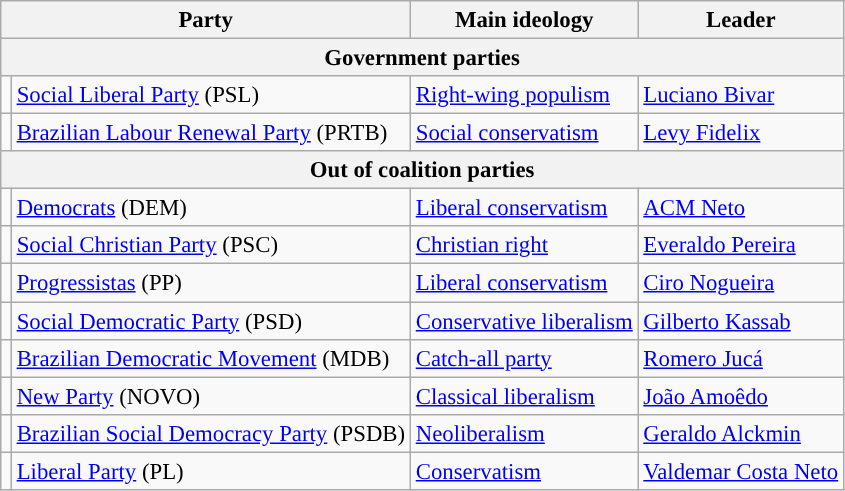<table class="wikitable" style="font-size:95%">
<tr>
<th colspan=2>Party</th>
<th>Main ideology</th>
<th>Leader</th>
</tr>
<tr>
<th colspan=5>Government parties</th>
</tr>
<tr>
<td style="color:inherit;background:"></td>
<td><a href='#'>Social Liberal Party</a> (PSL)</td>
<td><a href='#'>Right-wing populism</a></td>
<td><a href='#'>Luciano Bivar</a></td>
</tr>
<tr>
<td style="color:inherit;background:"></td>
<td><a href='#'>Brazilian Labour Renewal Party</a> (PRTB)</td>
<td><a href='#'>Social conservatism</a></td>
<td><a href='#'>Levy Fidelix</a></td>
</tr>
<tr>
<th colspan=5>Out of coalition parties</th>
</tr>
<tr>
<td style="color:inherit;background:"></td>
<td><a href='#'>Democrats</a> (DEM)</td>
<td><a href='#'>Liberal conservatism</a></td>
<td><a href='#'>ACM Neto</a></td>
</tr>
<tr>
<td style="color:inherit;background:"></td>
<td><a href='#'>Social Christian Party</a> (PSC)</td>
<td><a href='#'>Christian right</a></td>
<td><a href='#'>Everaldo Pereira</a></td>
</tr>
<tr>
<td style="color:inherit;background:"></td>
<td><a href='#'>Progressistas</a> (PP)</td>
<td><a href='#'>Liberal conservatism</a></td>
<td><a href='#'>Ciro Nogueira</a></td>
</tr>
<tr>
<td style="color:inherit;background:"></td>
<td><a href='#'>Social Democratic Party</a> (PSD)</td>
<td><a href='#'>Conservative liberalism</a></td>
<td><a href='#'>Gilberto Kassab</a></td>
</tr>
<tr>
<td style="color:inherit;background:"></td>
<td><a href='#'>Brazilian Democratic Movement</a> (MDB)</td>
<td><a href='#'>Catch-all party</a></td>
<td><a href='#'>Romero Jucá</a></td>
</tr>
<tr>
<td style="color:inherit;background:"></td>
<td><a href='#'>New Party</a> (NOVO)</td>
<td><a href='#'>Classical liberalism</a></td>
<td><a href='#'>João Amoêdo</a></td>
</tr>
<tr>
<td style="color:inherit;background:"></td>
<td><a href='#'>Brazilian Social Democracy Party</a> (PSDB)</td>
<td><a href='#'>Neoliberalism</a></td>
<td><a href='#'>Geraldo Alckmin</a></td>
</tr>
<tr>
<td style="color:inherit;background:"></td>
<td><a href='#'>Liberal Party</a> (PL)</td>
<td><a href='#'>Conservatism</a></td>
<td><a href='#'>Valdemar Costa Neto</a></td>
</tr>
</table>
